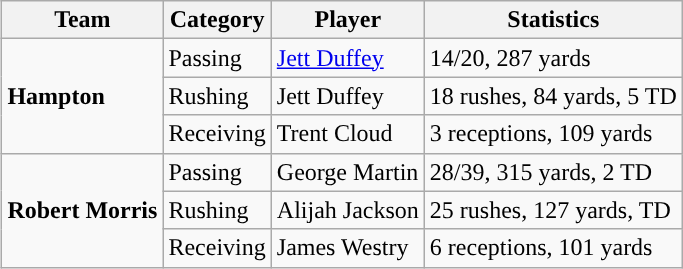<table class="wikitable" style="float: right;">
<tr>
<th>Team</th>
<th>Category</th>
<th>Player</th>
<th>Statistics</th>
</tr>
<tr>
<td rowspan=3><strong>Hampton</strong></td>
<td>Passing</td>
<td><a href='#'>Jett Duffey</a></td>
<td>14/20, 287 yards</td>
</tr>
<tr>
<td>Rushing</td>
<td>Jett Duffey</td>
<td>18 rushes, 84 yards, 5 TD</td>
</tr>
<tr>
<td>Receiving</td>
<td>Trent Cloud</td>
<td>3 receptions, 109 yards</td>
</tr>
<tr>
<td rowspan=3><strong>Robert Morris</strong></td>
<td>Passing</td>
<td>George Martin</td>
<td>28/39, 315 yards, 2 TD</td>
</tr>
<tr>
<td>Rushing</td>
<td>Alijah Jackson</td>
<td>25 rushes, 127 yards, TD</td>
</tr>
<tr>
<td>Receiving</td>
<td>James Westry</td>
<td>6 receptions, 101 yards</td>
</tr>
</table>
